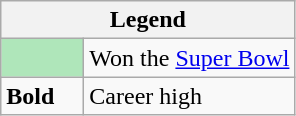<table class="wikitable mw-collapsible mw-collapsed">
<tr>
<th colspan="2">Legend</th>
</tr>
<tr>
<td style="background:#afe6ba; width:3em;"></td>
<td>Won the <a href='#'>Super Bowl</a></td>
</tr>
<tr>
<td><strong>Bold</strong></td>
<td>Career high</td>
</tr>
</table>
